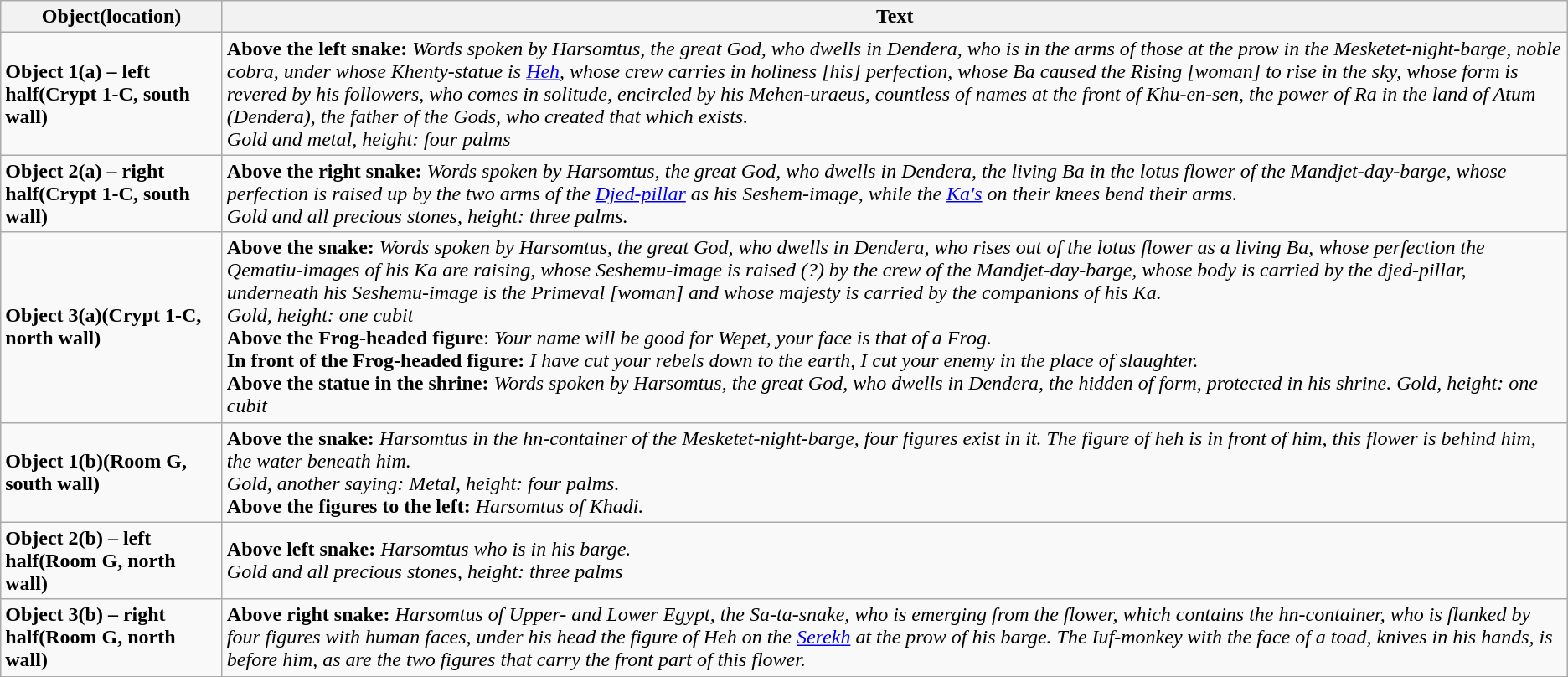<table class="wikitable">
<tr>
<th>Object(location)</th>
<th>Text</th>
</tr>
<tr>
<td><strong>Object 1(a) – left half(Crypt 1-C, south wall)</strong><br></td>
<td><strong>Above the left snake:</strong> <em>Words spoken by Harsomtus, the great God, who dwells in Dendera, who is in the arms of those at the prow in the Mesketet-night-barge, noble cobra, under whose Khenty-statue is <a href='#'>Heh</a>, whose crew carries in holiness [his] perfection, whose Ba caused the Rising [woman] to rise in the sky, whose form is revered by his followers, who comes in solitude, encircled by his Mehen-uraeus, countless of names at the front of Khu-en-sen, the power of Ra in the land of Atum (Dendera), the father of the Gods, who created that which exists.</em><br><em>Gold and metal, height: four palms</em></td>
</tr>
<tr>
<td><strong>Object 2(a) – right half(Crypt 1-C, south wall)</strong><br></td>
<td><strong>Above the right snake:</strong> <em>Words spoken by Harsomtus, the great God, who dwells in Dendera, the living Ba in the lotus flower of the Mandjet-day-barge, whose perfection is raised up by the two arms of the <a href='#'>Djed-pillar</a> as his Seshem-image, while the <a href='#'>Ka's</a> on their knees bend their arms.</em><br><em>Gold and all precious stones, height: three palms.</em></td>
</tr>
<tr>
<td><strong>Object 3(a)(Crypt 1-C, north wall)</strong><br></td>
<td><strong>Above the snake:</strong> <em>Words spoken by Harsomtus, the great God, who dwells in Dendera, who rises out of the lotus flower as a living Ba, whose perfection the Qematiu-images of his Ka are raising, whose Seshemu-image is raised (?) by the crew of the Mandjet-day-barge, whose body is carried by the djed-pillar, underneath his Seshemu-image is the Primeval [woman] and whose majesty is carried by the companions of his Ka.</em><br><em>Gold, height: one cubit</em><br><strong>Above the Frog-headed figure</strong>: <em>Your name will be good for Wepet, your face is that of a Frog.</em><br><strong>In front of the Frog-headed figure:</strong> <em>I have cut your rebels down to the earth, I cut your enemy in the place of slaughter.</em><br><strong>Above the statue in the shrine:</strong>  <em>Words spoken by Harsomtus, the great God, who dwells in Dendera, the hidden of form, protected in his shrine. Gold, height: one cubit</em></td>
</tr>
<tr>
<td><strong>Object 1(b)(Room G, south wall)</strong><br></td>
<td><strong>Above the snake:</strong> <em>Harsomtus in the hn-container of the Mesketet-night-barge, four figures exist in it. The figure of heh is in front of him, this flower is behind him, the water beneath him.</em><br><em>Gold, another saying: Metal, height: four palms.</em><br><strong>Above the figures to the left:</strong> <em>Harsomtus of Khadi.</em></td>
</tr>
<tr>
<td><strong>Object 2(b) – left half(Room G, north wall)</strong><br></td>
<td><strong>Above left snake:</strong> <em>Harsomtus who is in his barge.</em><br><em>Gold and all precious stones, height: three palms</em></td>
</tr>
<tr>
<td><strong>Object 3(b) – right half(Room G, north wall)</strong><br></td>
<td><strong>Above right snake:</strong> <em>Harsomtus of Upper- and Lower Egypt, the Sa-ta-snake, who is emerging from the flower, which contains the hn-container, who is flanked by four figures with human faces, under his head the figure of Heh on the <a href='#'>Serekh</a> at the prow of his barge. The Iuf-monkey with the face of a toad, knives in his hands, is before him, as are the two figures that carry the front part of this flower.</em></td>
</tr>
</table>
